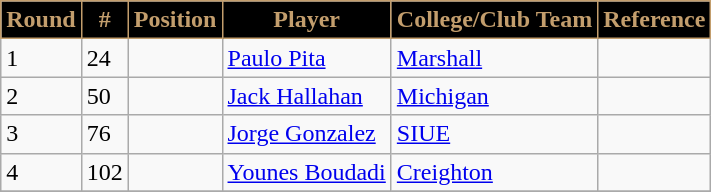<table class="wikitable">
<tr>
<th style="background:#000000; color:#C39E6D; border:1px solid #C39E6D;">Round</th>
<th style="background:#000000; color:#C39E6D; border:1px solid #C39E6D;">#</th>
<th style="background:#000000; color:#C39E6D; border:1px solid #C39E6D;">Position</th>
<th style="background:#000000; color:#C39E6D; border:1px solid #C39E6D;">Player</th>
<th style="background:#000000; color:#C39E6D; border:1px solid #C39E6D;">College/Club Team</th>
<th style="background:#000000; color:#C39E6D; border:1px solid #C39E6D;">Reference</th>
</tr>
<tr>
<td>1</td>
<td>24</td>
<td></td>
<td> <a href='#'>Paulo Pita</a></td>
<td><a href='#'>Marshall</a></td>
<td></td>
</tr>
<tr>
<td>2</td>
<td>50</td>
<td></td>
<td> <a href='#'>Jack Hallahan</a></td>
<td><a href='#'>Michigan</a></td>
<td></td>
</tr>
<tr>
<td>3</td>
<td>76</td>
<td></td>
<td> <a href='#'>Jorge Gonzalez</a></td>
<td><a href='#'>SIUE</a></td>
<td></td>
</tr>
<tr>
<td>4</td>
<td>102</td>
<td></td>
<td> <a href='#'>Younes Boudadi</a></td>
<td><a href='#'>Creighton</a></td>
<td></td>
</tr>
<tr>
</tr>
</table>
